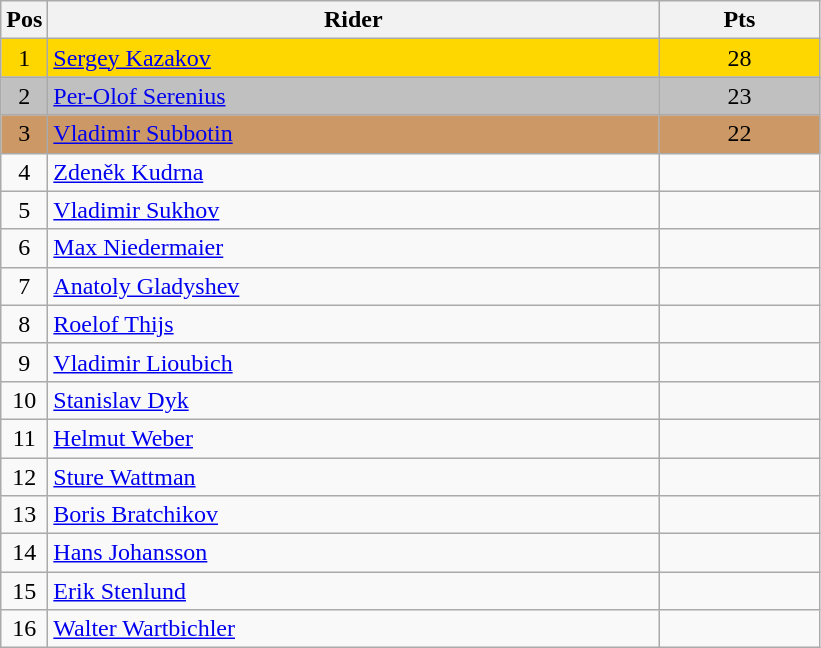<table class="wikitable" style="font-size: 100%">
<tr>
<th width=20>Pos</th>
<th width=400>Rider</th>
<th width=100>Pts</th>
</tr>
<tr align=center style="background-color: gold;">
<td>1</td>
<td align="left"> <a href='#'>Sergey Kazakov</a></td>
<td>28</td>
</tr>
<tr align=center style="background-color: silver;">
<td>2</td>
<td align="left"> <a href='#'>Per-Olof Serenius</a></td>
<td>23</td>
</tr>
<tr align=center style="background-color: #cc9966;">
<td>3</td>
<td align="left"> <a href='#'>Vladimir Subbotin</a></td>
<td>22</td>
</tr>
<tr align=center>
<td>4</td>
<td align="left"> <a href='#'>Zdeněk Kudrna</a></td>
<td></td>
</tr>
<tr align=center>
<td>5</td>
<td align="left"> <a href='#'>Vladimir Sukhov</a></td>
<td></td>
</tr>
<tr align=center>
<td>6</td>
<td align="left"> <a href='#'>Max Niedermaier</a></td>
<td></td>
</tr>
<tr align=center>
<td>7</td>
<td align="left"> <a href='#'>Anatoly Gladyshev</a></td>
<td></td>
</tr>
<tr align=center>
<td>8</td>
<td align="left"> <a href='#'>Roelof Thijs</a></td>
<td></td>
</tr>
<tr align=center>
<td>9</td>
<td align="left"> <a href='#'>Vladimir Lioubich</a></td>
<td></td>
</tr>
<tr align=center>
<td>10</td>
<td align="left"> <a href='#'>Stanislav Dyk</a></td>
<td></td>
</tr>
<tr align=center>
<td>11</td>
<td align="left"> <a href='#'>Helmut Weber</a></td>
<td></td>
</tr>
<tr align=center>
<td>12</td>
<td align="left"> <a href='#'>Sture Wattman</a></td>
<td></td>
</tr>
<tr align=center>
<td>13</td>
<td align="left"> <a href='#'>Boris Bratchikov</a></td>
<td></td>
</tr>
<tr align=center>
<td>14</td>
<td align="left"> <a href='#'>Hans Johansson</a></td>
<td></td>
</tr>
<tr align=center>
<td>15</td>
<td align="left"> <a href='#'>Erik Stenlund</a></td>
<td></td>
</tr>
<tr align=center>
<td>16</td>
<td align="left"> <a href='#'>Walter Wartbichler</a></td>
<td></td>
</tr>
</table>
